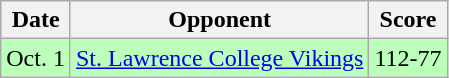<table class="wikitable">
<tr>
<th>Date</th>
<th>Opponent</th>
<th>Score</th>
</tr>
<tr bgcolor="#bbffbb">
<td>Oct. 1</td>
<td><a href='#'>St. Lawrence College Vikings</a></td>
<td>112-77</td>
</tr>
</table>
